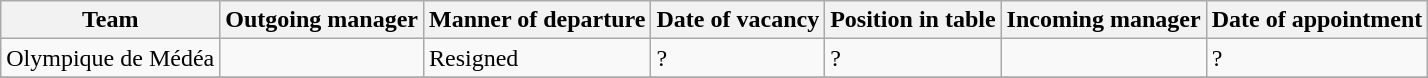<table class="wikitable">
<tr>
<th>Team</th>
<th>Outgoing manager</th>
<th>Manner of departure</th>
<th>Date of vacancy</th>
<th>Position in table</th>
<th>Incoming manager</th>
<th>Date of appointment</th>
</tr>
<tr>
<td>Olympique de Médéa</td>
<td> </td>
<td>Resigned</td>
<td>?</td>
<td>?</td>
<td> </td>
<td>?</td>
</tr>
<tr>
</tr>
</table>
